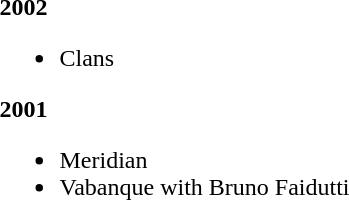<table>
<tr>
<td><strong>2002</strong><br><ul><li>Clans</li></ul><strong>2001</strong><ul><li>Meridian</li><li>Vabanque  with Bruno Faidutti</li></ul></td>
</tr>
</table>
